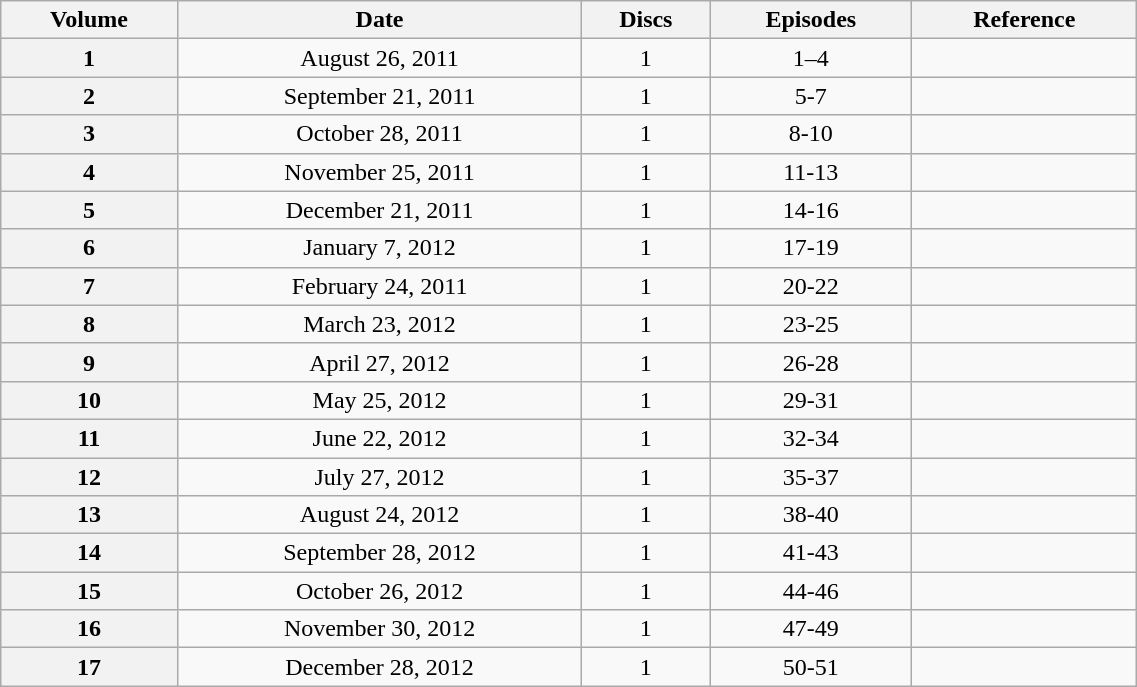<table class="wikitable" style="text-align: center; width: 60%;">
<tr>
<th colspan=0>Volume</th>
<th scope="col">Date</th>
<th scope="col">Discs</th>
<th scope="col">Episodes</th>
<th scope="col">Reference</th>
</tr>
<tr>
<th scope="row">1</th>
<td>August 26, 2011</td>
<td>1</td>
<td>1–4</td>
<td></td>
</tr>
<tr>
<th scope="row">2</th>
<td>September 21, 2011</td>
<td>1</td>
<td>5-7</td>
<td></td>
</tr>
<tr>
<th scope="row">3</th>
<td>October 28, 2011</td>
<td>1</td>
<td>8-10</td>
<td></td>
</tr>
<tr>
<th scope="row">4</th>
<td>November 25, 2011</td>
<td>1</td>
<td>11-13</td>
<td></td>
</tr>
<tr>
<th scope="row">5</th>
<td>December 21, 2011</td>
<td>1</td>
<td>14-16</td>
<td></td>
</tr>
<tr>
<th scope="row">6</th>
<td>January 7, 2012</td>
<td>1</td>
<td>17-19</td>
<td></td>
</tr>
<tr>
<th scope="row">7</th>
<td>February 24, 2011</td>
<td>1</td>
<td>20-22</td>
<td></td>
</tr>
<tr>
<th scope="row">8</th>
<td>March 23, 2012</td>
<td>1</td>
<td>23-25</td>
<td></td>
</tr>
<tr>
<th scope="row">9</th>
<td>April 27, 2012</td>
<td>1</td>
<td>26-28</td>
<td></td>
</tr>
<tr>
<th scope="row">10</th>
<td>May 25, 2012</td>
<td>1</td>
<td>29-31</td>
<td></td>
</tr>
<tr>
<th scope="row">11</th>
<td>June 22, 2012</td>
<td>1</td>
<td>32-34</td>
<td></td>
</tr>
<tr>
<th scope="row">12</th>
<td>July 27, 2012</td>
<td>1</td>
<td>35-37</td>
<td></td>
</tr>
<tr>
<th scope="row">13</th>
<td>August 24, 2012</td>
<td>1</td>
<td>38-40</td>
<td></td>
</tr>
<tr>
<th scope="row">14</th>
<td>September 28, 2012</td>
<td>1</td>
<td>41-43</td>
<td></td>
</tr>
<tr>
<th scope="row">15</th>
<td>October 26, 2012</td>
<td>1</td>
<td>44-46</td>
<td></td>
</tr>
<tr>
<th scope="row">16</th>
<td>November 30, 2012</td>
<td>1</td>
<td>47-49</td>
<td></td>
</tr>
<tr>
<th scope="row">17</th>
<td>December 28, 2012</td>
<td>1</td>
<td>50-51</td>
<td></td>
</tr>
</table>
